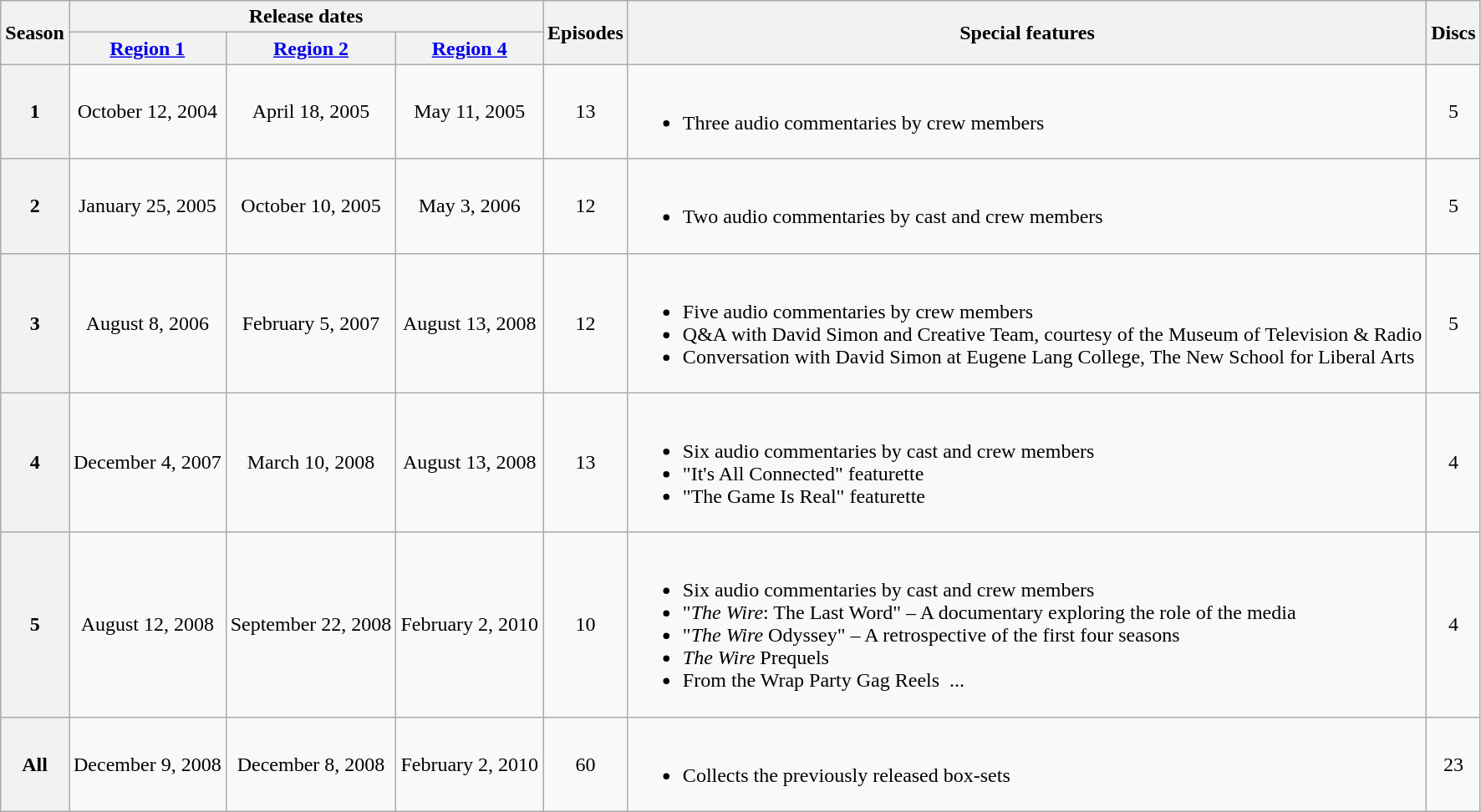<table class="wikitable" style="text-align:center">
<tr>
<th rowspan="2">Season</th>
<th colspan="3">Release dates</th>
<th rowspan="2">Episodes</th>
<th rowspan="2">Special features</th>
<th rowspan="2">Discs</th>
</tr>
<tr>
<th><a href='#'>Region 1</a></th>
<th><a href='#'>Region 2</a></th>
<th><a href='#'>Region 4</a></th>
</tr>
<tr>
<th>1</th>
<td>October 12, 2004</td>
<td>April 18, 2005</td>
<td>May 11, 2005</td>
<td>13</td>
<td style="text-align:left"><br><ul><li>Three audio commentaries by crew members</li></ul></td>
<td>5</td>
</tr>
<tr>
<th>2</th>
<td>January 25, 2005</td>
<td>October 10, 2005</td>
<td>May 3, 2006</td>
<td>12</td>
<td style="text-align:left"><br><ul><li>Two audio commentaries by cast and crew members</li></ul></td>
<td>5</td>
</tr>
<tr>
<th>3</th>
<td>August 8, 2006</td>
<td>February 5, 2007</td>
<td>August 13, 2008</td>
<td>12</td>
<td style="text-align:left"><br><ul><li>Five audio commentaries by crew members</li><li>Q&A with David Simon and Creative Team, courtesy of the Museum of Television & Radio</li><li>Conversation with David Simon at Eugene Lang College, The New School for Liberal Arts</li></ul></td>
<td>5</td>
</tr>
<tr>
<th>4</th>
<td>December 4, 2007</td>
<td>March 10, 2008</td>
<td>August 13, 2008</td>
<td>13</td>
<td style="text-align:left"><br><ul><li>Six audio commentaries by cast and crew members</li><li>"It's All Connected" featurette</li><li>"The Game Is Real" featurette</li></ul></td>
<td>4</td>
</tr>
<tr>
<th>5</th>
<td>August 12, 2008</td>
<td>September 22, 2008</td>
<td>February 2, 2010</td>
<td>10</td>
<td style="text-align:left"><br><ul><li>Six audio commentaries by cast and crew members</li><li>"<em>The Wire</em>: The Last Word" – A documentary exploring the role of the media</li><li>"<em>The Wire</em> Odyssey" – A retrospective of the first four seasons</li><li><em>The Wire</em> Prequels</li><li>From the Wrap Party Gag Reels  ...</li></ul></td>
<td>4</td>
</tr>
<tr>
<th>All</th>
<td>December 9, 2008</td>
<td>December 8, 2008</td>
<td>February 2, 2010</td>
<td>60</td>
<td style="text-align:left"><br><ul><li>Collects the previously released box-sets</li></ul></td>
<td>23</td>
</tr>
</table>
